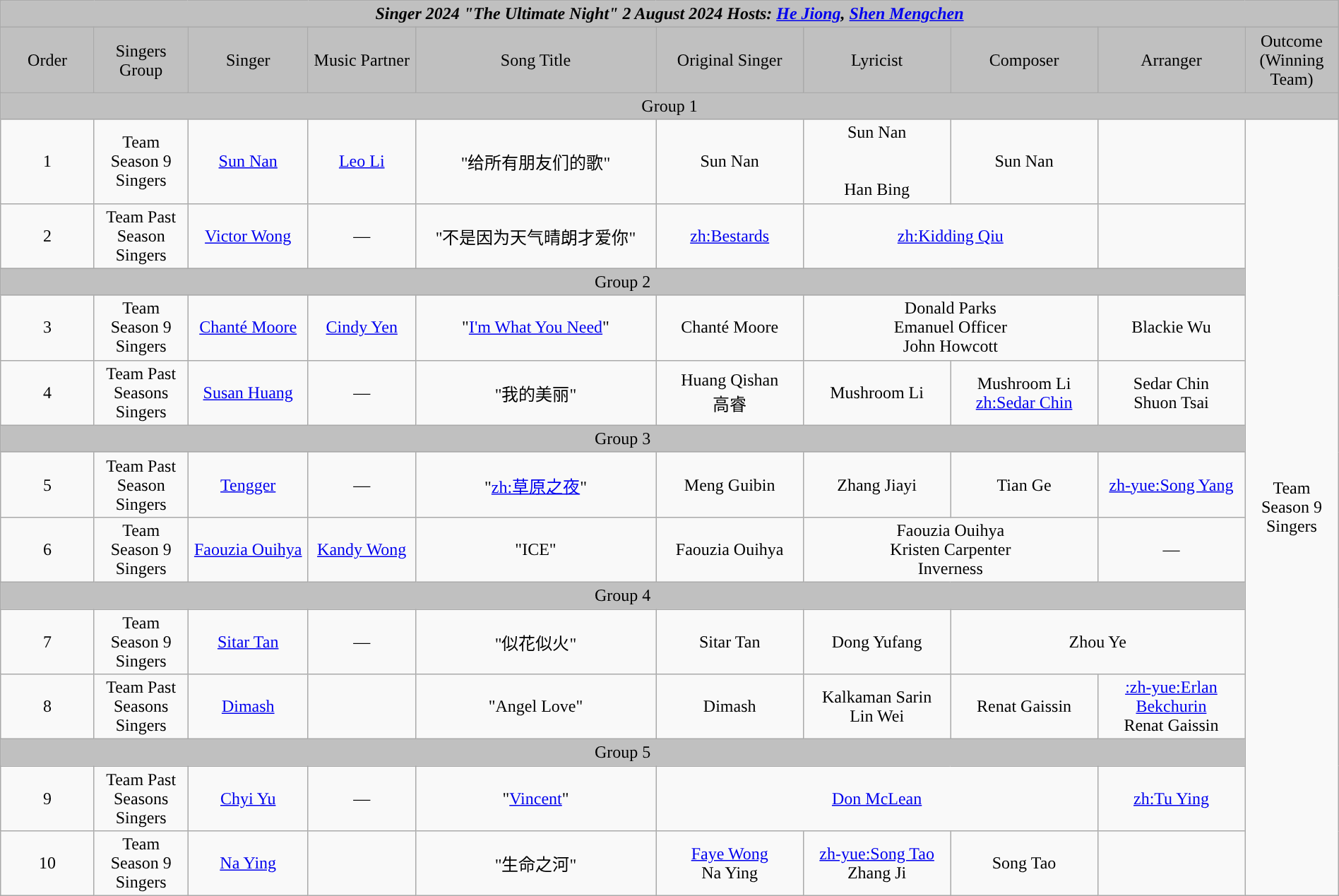<table class="wikitable sortable mw-collapsible iamasinger-s09" width="100%" style="text-align:center">
<tr align=center style="background:silver">
<td colspan="10"><div><strong><em>Singer<em> 2024 "The Ultimate Night" 2 August 2024 Hosts: <a href='#'>He Jiong</a>, <a href='#'>Shen Mengchen</a><strong></div></td>
</tr>
<tr style="background:silver">
<td style="width:7%"></strong>Order<strong></td>
<td style="width:7%"></strong>Singers Group<strong></td>
<td style="width:9%"></strong>Singer<strong></td>
<td style="width:8%"></strong>Music Partner<strong></td>
<td style="width:18%"></strong>Song Title<strong></td>
<td style="width:11%"></strong>Original Singer<strong></td>
<td style=width:11%"></strong>Lyricist<strong></td>
<td style="width:11%"></strong>Composer<strong></td>
<td style="width:11%"></strong>Arranger<strong></td>
<td style="width:7%"></strong>Outcome (Winning Team)<strong></td>
</tr>
<tr align=center style="background:silver">
<td colspan=10></strong>Group 1<strong></td>
</tr>
<tr>
<td>1</td>
<td>Team Season 9 Singers</td>
<td><a href='#'>Sun Nan</a></td>
<td><a href='#'>Leo Li</a></td>
<td>"给所有朋友们的歌"</td>
<td>Sun Nan</td>
<td>Sun Nan<br><br><br>Han Bing</td>
<td>Sun Nan</td>
<td></td>
<td rowspan=14>Team Season 9 Singers</td>
</tr>
<tr>
<td>2</td>
<td>Team Past Season Singers</td>
<td><a href='#'>Victor Wong</a></td>
<td>—</td>
<td>"不是因为天气晴朗才爱你"</td>
<td><a href='#'>zh:Bestards</a></td>
<td colspan=2><a href='#'>zh:Kidding Qiu</a></td>
<td></td>
</tr>
<tr align=center style="background:silver">
<td colspan=9></strong>Group 2<strong></td>
</tr>
<tr>
<td>3</td>
<td>Team Season 9 Singers</td>
<td><a href='#'>Chanté Moore</a></td>
<td><a href='#'>Cindy Yen</a></td>
<td>"<a href='#'>I'm What You Need</a>"</td>
<td>Chanté Moore</td>
<td colspan=2>Donald Parks<br>Emanuel Officer<br>John Howcott</td>
<td>Blackie Wu<br> </td>
</tr>
<tr>
<td>4</td>
<td>Team Past Seasons Singers</td>
<td><a href='#'>Susan Huang</a></td>
<td>—</td>
<td>"我的美丽"</td>
<td>Huang Qishan<br>高睿</td>
<td>Mushroom Li</td>
<td>Mushroom Li<br><a href='#'>zh:Sedar Chin</a></td>
<td>Sedar Chin<br>Shuon Tsai</td>
</tr>
<tr align=center style="background:silver">
<td colspan=9></strong>Group 3<strong></td>
</tr>
<tr>
<td>5</td>
<td>Team Past Season Singers</td>
<td><a href='#'>Tengger</a></td>
<td>—</td>
<td>"<a href='#'>zh:草原之夜</a>"</td>
<td>Meng Guibin</td>
<td>Zhang Jiayi</td>
<td>Tian Ge</td>
<td><a href='#'>zh-yue:Song Yang</a></td>
</tr>
<tr>
<td>6</td>
<td>Team Season 9 Singers</td>
<td><a href='#'>Faouzia Ouihya</a></td>
<td><a href='#'>Kandy Wong</a></td>
<td>"ICE"</td>
<td>Faouzia Ouihya</td>
<td colspan=2>Faouzia Ouihya<br>Kristen Carpenter<br>Inverness</td>
<td>—</td>
</tr>
<tr align=center style="background:silver">
<td colspan=9></strong>Group 4<strong></td>
</tr>
<tr>
<td>7</td>
<td>Team Season 9 Singers</td>
<td><a href='#'>Sitar Tan</a></td>
<td>—</td>
<td>"似花似火"</td>
<td>Sitar Tan</td>
<td>Dong Yufang</td>
<td colspan=2>Zhou Ye</td>
</tr>
<tr>
<td>8</td>
<td>Team Past Seasons Singers</td>
<td><a href='#'>Dimash</a></td>
<td></td>
<td>"Angel Love"</td>
<td>Dimash</td>
<td>Kalkaman Sarin <br>Lin Wei</td>
<td>Renat Gaissin</td>
<td><a href='#'>:zh-yue:Erlan Bekchurin</a><br>Renat Gaissin</td>
</tr>
<tr align=center style="background:silver">
<td colspan=9></strong>Group 5<strong></td>
</tr>
<tr>
<td>9</td>
<td>Team Past Seasons Singers</td>
<td><a href='#'>Chyi Yu</a></td>
<td>—</td>
<td>"<a href='#'>Vincent</a>"</td>
<td colspan=3><a href='#'>Don McLean</a></td>
<td><a href='#'>zh:Tu Ying</a></td>
</tr>
<tr>
<td>10</td>
<td>Team Season 9 Singers</td>
<td><a href='#'>Na Ying</a></td>
<td></td>
<td>"生命之河"</td>
<td><a href='#'>Faye Wong</a><br>Na Ying</td>
<td><a href='#'>zh-yue:Song Tao</a><br>Zhang Ji</td>
<td>Song Tao</td>
<td><br></td>
</tr>
</table>
